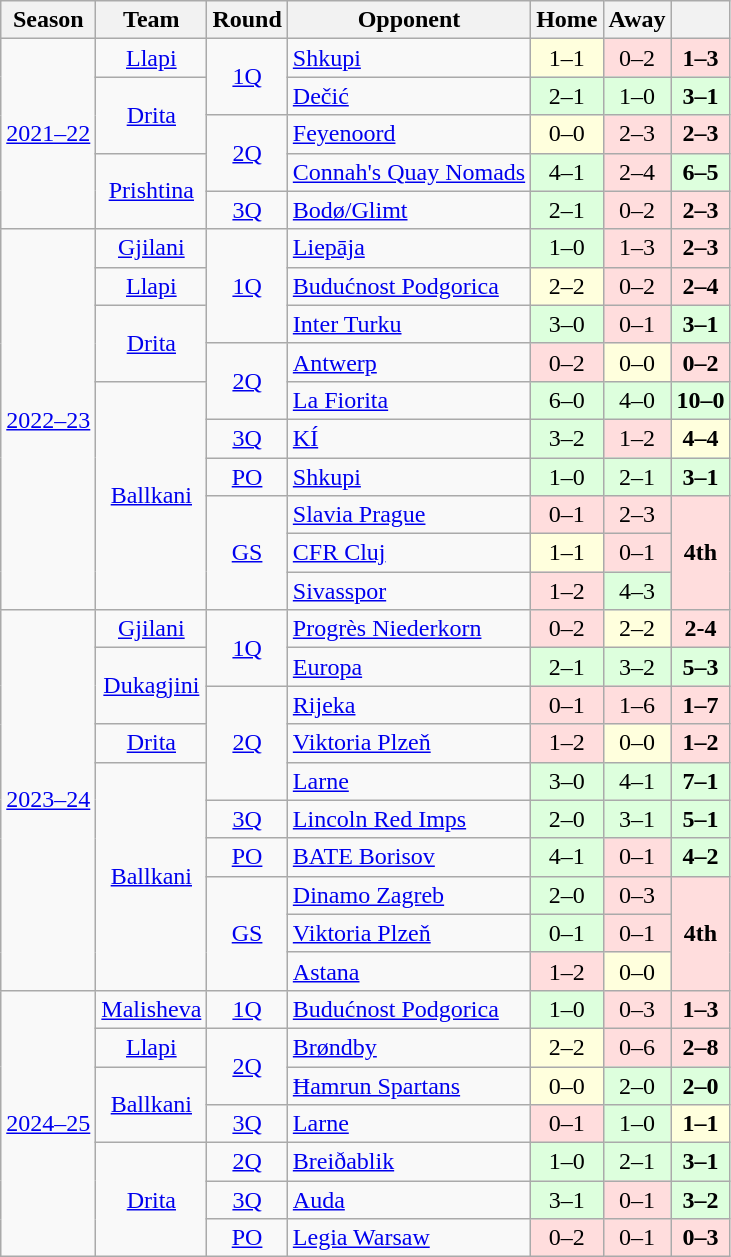<table class="wikitable" style="text-align: center;">
<tr>
<th>Season</th>
<th>Team</th>
<th>Round</th>
<th>Opponent</th>
<th>Home</th>
<th>Away</th>
<th></th>
</tr>
<tr>
<td rowspan="5"><a href='#'>2021–22</a></td>
<td><a href='#'>Llapi</a></td>
<td rowspan="2"><a href='#'>1Q</a></td>
<td align="left"> <a href='#'>Shkupi</a></td>
<td bgcolor="#FFFFDD">1–1</td>
<td bgcolor="#FFDDDD">0–2</td>
<td bgcolor="#FFDDDD"><strong>1–3</strong></td>
</tr>
<tr>
<td rowspan="2"><a href='#'>Drita</a></td>
<td align="left"> <a href='#'>Dečić</a></td>
<td bgcolor="#DDFFDD">2–1</td>
<td bgcolor="#DDFFDD">1–0</td>
<td bgcolor="#DDFFDD"><strong>3–1</strong></td>
</tr>
<tr>
<td rowspan="2"><a href='#'>2Q</a></td>
<td align="left"> <a href='#'>Feyenoord</a></td>
<td bgcolor="#FFFFDD">0–0</td>
<td bgcolor="#FFDDDD">2–3</td>
<td bgcolor="#FFDDDD"><strong>2–3</strong></td>
</tr>
<tr>
<td rowspan="2"><a href='#'>Prishtina</a></td>
<td align="left"> <a href='#'>Connah's Quay Nomads</a></td>
<td bgcolor="#DDFFDD">4–1</td>
<td bgcolor="#FFDDDD">2–4</td>
<td bgcolor="#DDFFDD"><strong>6–5</strong></td>
</tr>
<tr>
<td><a href='#'>3Q</a></td>
<td align="left"> <a href='#'>Bodø/Glimt</a></td>
<td bgcolor="#DDFFDD">2–1</td>
<td bgcolor="#FFDDDD">0–2</td>
<td bgcolor="#FFDDDD"><strong>2–3</strong></td>
</tr>
<tr>
<td rowspan="10"><a href='#'>2022–23</a></td>
<td><a href='#'>Gjilani</a></td>
<td rowspan="3"><a href='#'>1Q</a></td>
<td align="left"> <a href='#'>Liepāja</a></td>
<td bgcolor="#DDFFDD">1–0</td>
<td bgcolor="#FFDDDD">1–3</td>
<td bgcolor="#FFDDDD"><strong>2–3</strong></td>
</tr>
<tr>
<td><a href='#'>Llapi</a></td>
<td align="left"> <a href='#'>Budućnost Podgorica</a></td>
<td bgcolor="#FFFFDD">2–2</td>
<td bgcolor="#FFDDDD">0–2</td>
<td bgcolor="#FFDDDD"><strong>2–4</strong></td>
</tr>
<tr>
<td rowspan="2"><a href='#'>Drita</a></td>
<td align="left"> <a href='#'>Inter Turku</a></td>
<td bgcolor="#DDFFDD">3–0</td>
<td bgcolor="#FFDDDD">0–1</td>
<td bgcolor="#DDFFDD"><strong>3–1</strong></td>
</tr>
<tr>
<td rowspan="2"><a href='#'>2Q</a></td>
<td align="left"> <a href='#'>Antwerp</a></td>
<td bgcolor="#FFDDDD">0–2</td>
<td bgcolor="#FFFFDD">0–0</td>
<td bgcolor="#FFDDDD"><strong>0–2</strong></td>
</tr>
<tr>
<td rowspan="6"><a href='#'>Ballkani</a></td>
<td align="left"> <a href='#'>La Fiorita</a></td>
<td bgcolor="#DDFFDD">6–0</td>
<td bgcolor="#DDFFDD">4–0</td>
<td bgcolor="#DDFFDD"><strong>10–0</strong></td>
</tr>
<tr>
<td><a href='#'>3Q</a></td>
<td align="left"> <a href='#'>KÍ</a></td>
<td bgcolor="#DDFFDD">3–2</td>
<td bgcolor="#FFDDDD">1–2 </td>
<td bgcolor="#FFFFDD"><strong>4–4 </strong></td>
</tr>
<tr>
<td><a href='#'>PO</a></td>
<td align="left"> <a href='#'>Shkupi</a></td>
<td bgcolor="#DDFFDD">1–0</td>
<td bgcolor="#DDFFDD">2–1</td>
<td bgcolor="#DDFFDD"><strong>3–1</strong></td>
</tr>
<tr>
<td rowspan="3"><a href='#'>GS</a></td>
<td align="left"> <a href='#'>Slavia Prague</a></td>
<td bgcolor="#FFDDDD">0–1</td>
<td bgcolor="#FFDDDD">2–3</td>
<td bgcolor="#FFDDDD" rowspan="3"><strong>4th</strong></td>
</tr>
<tr>
<td align="left"> <a href='#'>CFR Cluj</a></td>
<td bgcolor="#FFFFDD">1–1</td>
<td bgcolor="#FFDDDD">0–1</td>
</tr>
<tr>
<td align="left"> <a href='#'>Sivasspor</a></td>
<td bgcolor="#FFDDDD">1–2</td>
<td bgcolor="#DDFFDD">4–3</td>
</tr>
<tr>
<td rowspan="10"><a href='#'>2023–24</a></td>
<td><a href='#'>Gjilani</a></td>
<td rowspan="2"><a href='#'>1Q</a></td>
<td align="left"> <a href='#'>Progrès Niederkorn</a></td>
<td bgcolor="#FFDDDD">0–2</td>
<td bgcolor="#FFFFDD">2–2</td>
<td bgcolor="#FFDDDD"><strong>2-4</strong></td>
</tr>
<tr>
<td rowspan="2"><a href='#'>Dukagjini</a></td>
<td align="left"> <a href='#'>Europa</a></td>
<td bgcolor="#DDFFDD">2–1</td>
<td bgcolor="#DDFFDD">3–2</td>
<td bgcolor="#DDFFDD"><strong>5–3</strong></td>
</tr>
<tr>
<td rowspan="3"><a href='#'>2Q</a></td>
<td align="left"> <a href='#'>Rijeka</a></td>
<td bgcolor="#FFDDDD">0–1</td>
<td bgcolor="#FFDDDD">1–6</td>
<td bgcolor="#FFDDDD"><strong>1–7</strong></td>
</tr>
<tr>
<td><a href='#'>Drita</a></td>
<td align="left"> <a href='#'>Viktoria Plzeň</a></td>
<td bgcolor="#FFDDDD">1–2</td>
<td bgcolor="#FFFFDD">0–0</td>
<td bgcolor="#FFDDDD"><strong>1–2</strong></td>
</tr>
<tr>
<td rowspan="6"><a href='#'>Ballkani</a></td>
<td align="left"> <a href='#'>Larne</a></td>
<td bgcolor="#DDFFDD">3–0</td>
<td bgcolor="#DDFFDD">4–1</td>
<td bgcolor="#DDFFDD"><strong>7–1</strong></td>
</tr>
<tr>
<td><a href='#'>3Q</a></td>
<td align="left"> <a href='#'>Lincoln Red Imps</a></td>
<td bgcolor="#DDFFDD">2–0</td>
<td bgcolor="#DDFFDD">3–1</td>
<td bgcolor="#DDFFDD"><strong>5–1</strong></td>
</tr>
<tr>
<td><a href='#'>PO</a></td>
<td align="left"> <a href='#'>BATE Borisov</a></td>
<td bgcolor="#DDFFDD">4–1</td>
<td bgcolor="#FFDDDD">0–1</td>
<td bgcolor="#DDFFDD"><strong>4–2</strong></td>
</tr>
<tr>
<td rowspan="3"><a href='#'>GS</a></td>
<td align="left"> <a href='#'>Dinamo Zagreb</a></td>
<td bgcolor="#DDFFDD">2–0</td>
<td bgcolor="#FFDDDD">0–3</td>
<td bgcolor="#FFDDDD" rowspan="3"><strong>4th</strong></td>
</tr>
<tr>
<td align="left"> <a href='#'>Viktoria Plzeň</a></td>
<td bgcolor="#DDFFDD">0–1</td>
<td bgcolor="#FFDDDD">0–1</td>
</tr>
<tr>
<td align="left"> <a href='#'>Astana</a></td>
<td bgcolor="#FFDDDD">1–2</td>
<td bgcolor="#FFFFDD">0–0</td>
</tr>
<tr>
<td rowspan="7"><a href='#'>2024–25</a></td>
<td><a href='#'>Malisheva</a></td>
<td><a href='#'>1Q</a></td>
<td align="left"> <a href='#'>Budućnost Podgorica</a></td>
<td bgcolor="#DDFFDD">1–0</td>
<td bgcolor="#FFDDDD">0–3</td>
<td bgcolor="#FFDDDD"><strong>1–3</strong></td>
</tr>
<tr>
<td><a href='#'>Llapi</a></td>
<td rowspan="2"><a href='#'>2Q</a></td>
<td align="left"> <a href='#'>Brøndby</a></td>
<td bgcolor="#FFFFDD">2–2</td>
<td bgcolor="#FFDDDD">0–6</td>
<td bgcolor="#FFDDDD"><strong>2–8</strong></td>
</tr>
<tr>
<td rowspan="2"><a href='#'>Ballkani</a></td>
<td align="left"> <a href='#'>Ħamrun Spartans</a></td>
<td bgcolor="#FFFFDD">0–0</td>
<td bgcolor="#DDFFDD">2–0</td>
<td bgcolor="#DDFFDD"><strong>2–0</strong></td>
</tr>
<tr>
<td><a href='#'>3Q</a></td>
<td align="left"> <a href='#'>Larne</a></td>
<td bgcolor="#FFDDDD">0–1</td>
<td bgcolor="#DDFFDD">1–0 </td>
<td bgcolor="#FFFFDD"><strong>1–1 </strong></td>
</tr>
<tr>
<td rowspan="3"><a href='#'>Drita</a></td>
<td><a href='#'>2Q</a></td>
<td align="left"> <a href='#'>Breiðablik</a></td>
<td bgcolor="#DDFFDD">1–0</td>
<td bgcolor="#DDFFDD">2–1</td>
<td bgcolor="#DDFFDD"><strong>3–1</strong></td>
</tr>
<tr>
<td><a href='#'>3Q</a></td>
<td align="left"> <a href='#'>Auda</a></td>
<td bgcolor="#DDFFDD">3–1 </td>
<td bgcolor="#FFDDDD">0–1</td>
<td bgcolor="#DDFFDD"><strong>3–2</strong></td>
</tr>
<tr>
<td><a href='#'>PO</a></td>
<td align="left"> <a href='#'>Legia Warsaw</a></td>
<td bgcolor="#FFDDDD">0–2</td>
<td bgcolor="#FFDDDD">0–1</td>
<td bgcolor="#FFDDDD"><strong>0–3</strong></td>
</tr>
</table>
